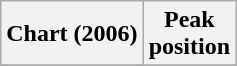<table class="wikitable plainrowheaders" style="text-align:center">
<tr>
<th scope="col">Chart (2006)</th>
<th scope="col">Peak<br>position</th>
</tr>
<tr>
</tr>
</table>
